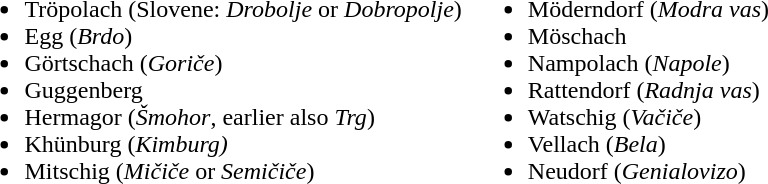<table>
<tr>
<td valign="top"><br><ul><li>Tröpolach (Slovene: <em>Drobolje</em> or <em>Dobropolje</em>)</li><li>Egg (<em>Brdo</em>)</li><li>Görtschach (<em>Goriče</em>)</li><li>Guggenberg</li><li>Hermagor (<em>Šmohor</em>, earlier also <em>Trg</em>)</li><li>Khünburg (<em>Kimburg)</em></li><li>Mitschig (<em>Mičiče</em> or <em>Semičiče</em>)</li></ul></td>
<td valign="top"><br><ul><li>Möderndorf (<em>Modra vas</em>)</li><li>Möschach</li><li>Nampolach (<em>Napole</em>)</li><li>Rattendorf (<em>Radnja vas</em>)</li><li>Watschig (<em>Vačiče</em>)</li><li>Vellach (<em>Bela</em>)</li><li>Neudorf (<em>Genialovizo</em>)</li></ul></td>
</tr>
</table>
